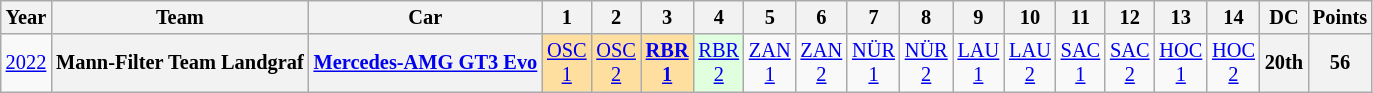<table class="wikitable" style="text-align:center; font-size:85%">
<tr>
<th>Year</th>
<th>Team</th>
<th>Car</th>
<th>1</th>
<th>2</th>
<th>3</th>
<th>4</th>
<th>5</th>
<th>6</th>
<th>7</th>
<th>8</th>
<th>9</th>
<th>10</th>
<th>11</th>
<th>12</th>
<th>13</th>
<th>14</th>
<th>DC</th>
<th>Points</th>
</tr>
<tr>
<td><a href='#'>2022</a></td>
<th nowrap>Mann-Filter Team Landgraf</th>
<th nowrap><a href='#'>Mercedes-AMG GT3 Evo</a></th>
<td style="background:#FFDF9F;"><a href='#'>OSC<br>1</a><br></td>
<td style="background:#FFDF9F;"><a href='#'>OSC<br>2</a><br></td>
<td style="background:#FFDF9F;"><strong><a href='#'>RBR<br>1</a></strong><br></td>
<td style="background:#DFFFDF;"><a href='#'>RBR<br>2</a><br></td>
<td><a href='#'>ZAN<br>1</a></td>
<td><a href='#'>ZAN<br>2</a></td>
<td><a href='#'>NÜR<br>1</a></td>
<td><a href='#'>NÜR<br>2</a></td>
<td><a href='#'>LAU<br>1</a></td>
<td><a href='#'>LAU<br>2</a></td>
<td><a href='#'>SAC<br>1</a></td>
<td><a href='#'>SAC<br>2</a></td>
<td><a href='#'>HOC<br>1</a></td>
<td><a href='#'>HOC<br>2</a></td>
<th>20th</th>
<th>56</th>
</tr>
</table>
